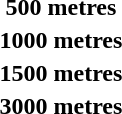<table>
<tr>
<th scope="row">500 metres <br></th>
<td></td>
<td></td>
<td></td>
</tr>
<tr>
<th scope="row">1000 metres <br></th>
<td></td>
<td></td>
<td></td>
</tr>
<tr>
<th scope="row">1500 metres <br></th>
<td></td>
<td></td>
<td></td>
</tr>
<tr>
<th scope="row">3000 metres <br></th>
<td></td>
<td></td>
<td></td>
</tr>
</table>
